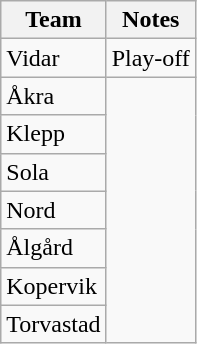<table class="wikitable">
<tr>
<th>Team</th>
<th>Notes</th>
</tr>
<tr>
<td>Vidar</td>
<td>Play-off</td>
</tr>
<tr>
<td>Åkra</td>
</tr>
<tr>
<td>Klepp</td>
</tr>
<tr>
<td>Sola</td>
</tr>
<tr>
<td>Nord</td>
</tr>
<tr>
<td>Ålgård</td>
</tr>
<tr>
<td>Kopervik</td>
</tr>
<tr>
<td>Torvastad</td>
</tr>
</table>
